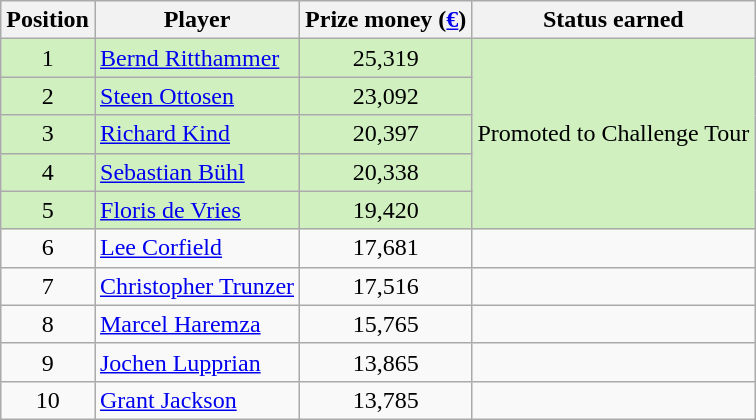<table class=wikitable>
<tr>
<th>Position</th>
<th>Player</th>
<th>Prize money (<a href='#'>€</a>)</th>
<th>Status earned</th>
</tr>
<tr style="background:#D0F0C0;">
<td align=center>1</td>
<td> <a href='#'>Bernd Ritthammer</a></td>
<td align=center>25,319</td>
<td rowspan=5>Promoted to Challenge Tour</td>
</tr>
<tr style="background:#D0F0C0;">
<td align=center>2</td>
<td> <a href='#'>Steen Ottosen</a></td>
<td align=center>23,092</td>
</tr>
<tr style="background:#D0F0C0;">
<td align=center>3</td>
<td> <a href='#'>Richard Kind</a></td>
<td align=center>20,397</td>
</tr>
<tr style="background:#D0F0C0;">
<td align=center>4</td>
<td> <a href='#'>Sebastian Bühl</a></td>
<td align=center>20,338</td>
</tr>
<tr style="background:#D0F0C0;">
<td align=center>5</td>
<td> <a href='#'>Floris de Vries</a></td>
<td align=center>19,420</td>
</tr>
<tr>
<td align=center>6</td>
<td> <a href='#'>Lee Corfield</a></td>
<td align=center>17,681</td>
<td></td>
</tr>
<tr>
<td align=center>7</td>
<td> <a href='#'>Christopher Trunzer</a></td>
<td align=center>17,516</td>
<td></td>
</tr>
<tr>
<td align=center>8</td>
<td> <a href='#'>Marcel Haremza</a></td>
<td align=center>15,765</td>
<td></td>
</tr>
<tr>
<td align=center>9</td>
<td> <a href='#'>Jochen Lupprian</a></td>
<td align=center>13,865</td>
<td></td>
</tr>
<tr>
<td align=center>10</td>
<td> <a href='#'>Grant Jackson</a></td>
<td align=center>13,785</td>
<td></td>
</tr>
</table>
